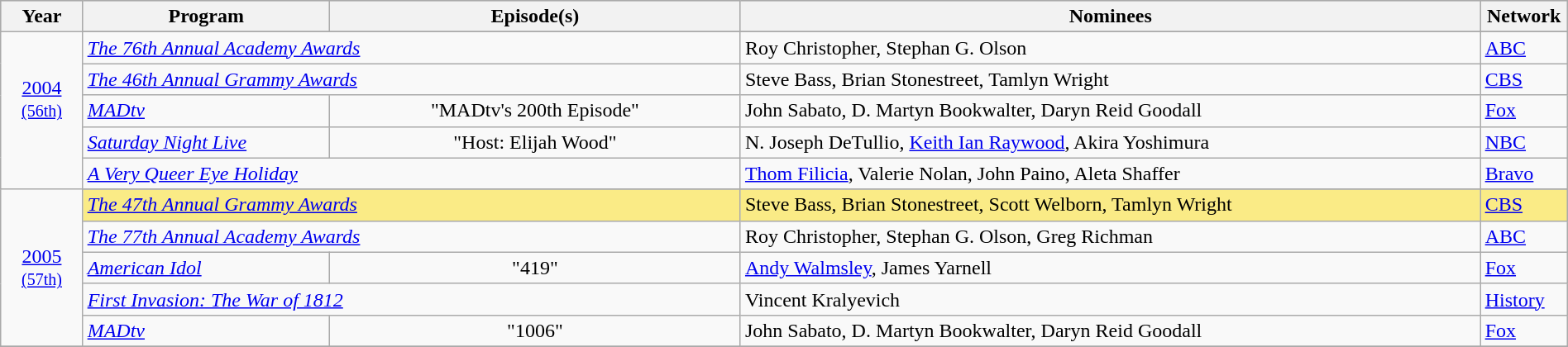<table class="wikitable" style="width:100%">
<tr bgcolor="#bebebe">
<th width="5%">Year</th>
<th width="15%">Program</th>
<th width="25%">Episode(s)</th>
<th width="45%">Nominees</th>
<th width="5%">Network</th>
</tr>
<tr>
<td rowspan=6 style="text-align:center"><a href='#'>2004</a><br><small><a href='#'>(56th)</a></small><br><br></td>
</tr>
<tr>
<td colspan=2><em><a href='#'>The 76th Annual Academy Awards</a></em></td>
<td>Roy Christopher, Stephan G. Olson</td>
<td><a href='#'>ABC</a></td>
</tr>
<tr>
<td colspan=2><em><a href='#'>The 46th Annual Grammy Awards</a></em></td>
<td>Steve Bass, Brian Stonestreet, Tamlyn Wright</td>
<td><a href='#'>CBS</a></td>
</tr>
<tr>
<td><em><a href='#'>MADtv</a></em></td>
<td align=center>"MADtv's 200th Episode"</td>
<td>John Sabato, D. Martyn Bookwalter, Daryn Reid Goodall</td>
<td><a href='#'>Fox</a></td>
</tr>
<tr>
<td><em><a href='#'>Saturday Night Live</a></em></td>
<td align=center>"Host: Elijah Wood"</td>
<td>N. Joseph DeTullio, <a href='#'>Keith Ian Raywood</a>, Akira Yoshimura</td>
<td><a href='#'>NBC</a></td>
</tr>
<tr>
<td colspan=2><em><a href='#'>A Very Queer Eye Holiday</a></em></td>
<td><a href='#'>Thom Filicia</a>, Valerie Nolan, John Paino, Aleta Shaffer</td>
<td><a href='#'>Bravo</a></td>
</tr>
<tr>
<td rowspan=6 style="text-align:center"><a href='#'>2005</a><br><small><a href='#'>(57th)</a></small><br></td>
</tr>
<tr style="background:#FAEB86">
<td colspan=2><em><a href='#'>The 47th Annual Grammy Awards</a></em></td>
<td>Steve Bass, Brian Stonestreet, Scott Welborn, Tamlyn Wright</td>
<td><a href='#'>CBS</a></td>
</tr>
<tr>
<td colspan=2><em><a href='#'>The 77th Annual Academy Awards</a></em></td>
<td>Roy Christopher, Stephan G. Olson, Greg Richman</td>
<td><a href='#'>ABC</a></td>
</tr>
<tr>
<td><em><a href='#'>American Idol</a></em></td>
<td align=center>"419"</td>
<td><a href='#'>Andy Walmsley</a>, James Yarnell</td>
<td><a href='#'>Fox</a></td>
</tr>
<tr>
<td colspan=2><em><a href='#'>First Invasion: The War of 1812</a></em></td>
<td>Vincent Kralyevich</td>
<td><a href='#'>History</a></td>
</tr>
<tr>
<td><em><a href='#'>MADtv</a></em></td>
<td align=center>"1006"</td>
<td>John Sabato, D. Martyn Bookwalter, Daryn Reid Goodall</td>
<td><a href='#'>Fox</a></td>
</tr>
<tr>
</tr>
</table>
